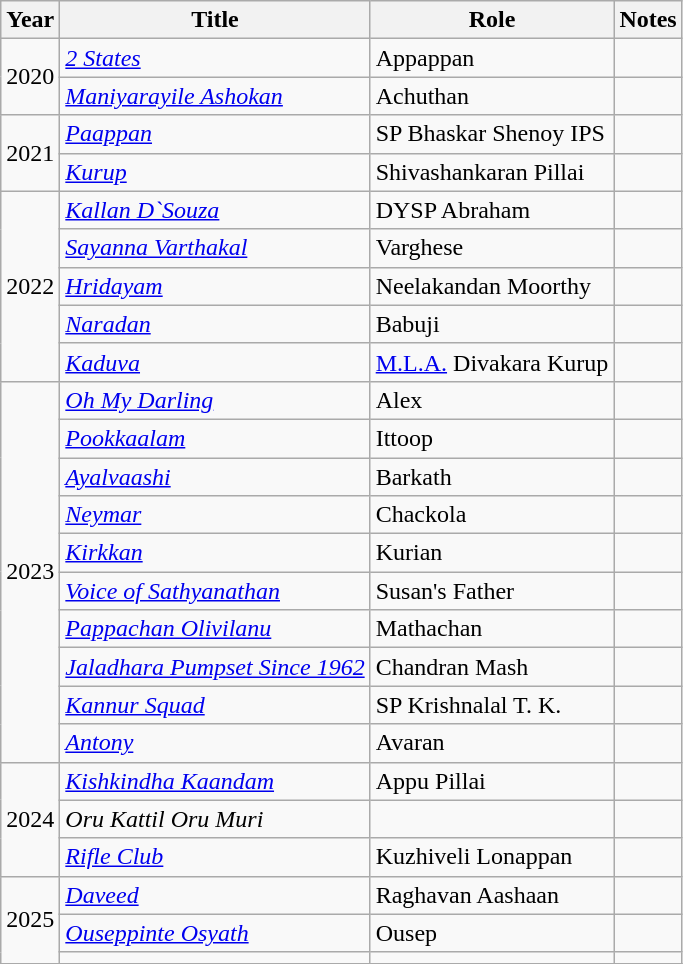<table class="wikitable sortable">
<tr>
<th>Year</th>
<th>Title</th>
<th>Role</th>
<th class="unsortable">Notes</th>
</tr>
<tr>
<td rowspan=2>2020</td>
<td><em><a href='#'>2 States</a></em></td>
<td>Appappan</td>
<td></td>
</tr>
<tr>
<td><em><a href='#'>Maniyarayile Ashokan</a></em></td>
<td>Achuthan</td>
<td></td>
</tr>
<tr>
<td rowspan=2>2021</td>
<td><em><a href='#'>Paappan</a></em></td>
<td>SP Bhaskar Shenoy IPS</td>
<td></td>
</tr>
<tr>
<td><em><a href='#'>Kurup</a></em></td>
<td>Shivashankaran Pillai</td>
<td></td>
</tr>
<tr>
<td rowspan=5>2022</td>
<td><em><a href='#'>Kallan D`Souza</a></em></td>
<td>DYSP Abraham</td>
<td></td>
</tr>
<tr>
<td><em><a href='#'>Sayanna Varthakal</a></em></td>
<td>Varghese</td>
<td></td>
</tr>
<tr>
<td><em><a href='#'>Hridayam</a></em></td>
<td>Neelakandan Moorthy</td>
<td></td>
</tr>
<tr>
<td><em><a href='#'>Naradan</a></em></td>
<td>Babuji</td>
<td></td>
</tr>
<tr>
<td><em><a href='#'>Kaduva</a></em></td>
<td><a href='#'>M.L.A.</a> Divakara Kurup</td>
<td></td>
</tr>
<tr>
<td rowspan=10>2023</td>
<td><em><a href='#'>Oh My Darling</a></em></td>
<td>Alex</td>
<td></td>
</tr>
<tr>
<td><em><a href='#'>Pookkaalam</a></em></td>
<td>Ittoop</td>
<td></td>
</tr>
<tr>
<td><em><a href='#'>Ayalvaashi</a></em></td>
<td>Barkath</td>
<td></td>
</tr>
<tr>
<td><em><a href='#'>Neymar</a></em></td>
<td>Chackola</td>
<td></td>
</tr>
<tr>
<td><em><a href='#'>Kirkkan</a></em></td>
<td>Kurian</td>
<td></td>
</tr>
<tr>
<td><em><a href='#'>Voice of Sathyanathan</a></em></td>
<td>Susan's Father</td>
<td></td>
</tr>
<tr>
<td><em><a href='#'>Pappachan Olivilanu</a></em></td>
<td>Mathachan</td>
<td></td>
</tr>
<tr>
<td><em><a href='#'>Jaladhara Pumpset Since 1962</a></em></td>
<td>Chandran Mash</td>
<td></td>
</tr>
<tr>
<td><em><a href='#'>Kannur Squad</a></em></td>
<td>SP Krishnalal T. K.</td>
<td></td>
</tr>
<tr>
<td><em><a href='#'>Antony</a></em></td>
<td>Avaran</td>
<td></td>
</tr>
<tr>
<td rowspan=3>2024</td>
<td><em><a href='#'>Kishkindha Kaandam</a></em></td>
<td>Appu Pillai</td>
<td></td>
</tr>
<tr>
<td><em>Oru Kattil Oru Muri</em></td>
<td></td>
<td></td>
</tr>
<tr>
<td><em><a href='#'>Rifle Club</a></em></td>
<td>Kuzhiveli Lonappan</td>
<td></td>
</tr>
<tr>
<td rowspan=3>2025</td>
<td><em><a href='#'>Daveed</a></em></td>
<td>Raghavan Aashaan</td>
<td></td>
</tr>
<tr>
<td><em><a href='#'>Ouseppinte Osyath</a></em></td>
<td>Ousep</td>
<td></td>
</tr>
<tr>
<td></td>
<td></td>
<td></td>
</tr>
<tr>
</tr>
</table>
